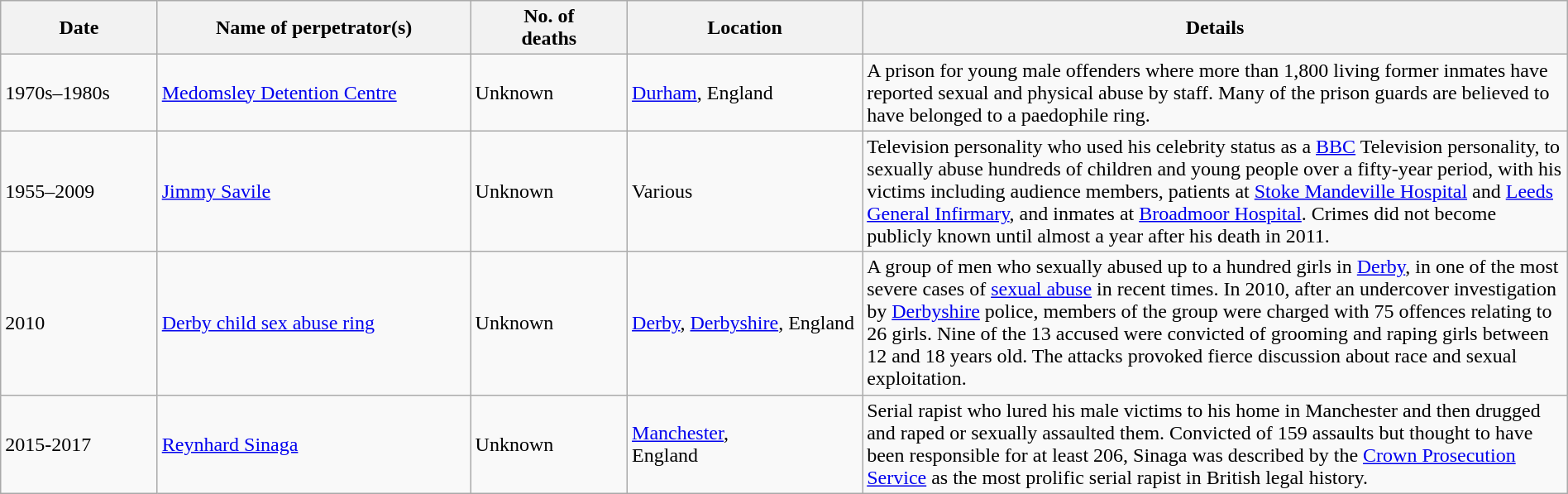<table class="wikitable" width="100%">
<tr>
<th width="10%">Date</th>
<th width="20%">Name of perpetrator(s)</th>
<th width="10%">No. of<br>deaths</th>
<th width="15%">Location</th>
<th width="45%">Details</th>
</tr>
<tr>
<td>1970s–1980s</td>
<td><a href='#'>Medomsley Detention Centre</a></td>
<td>Unknown</td>
<td><a href='#'>Durham</a>, England</td>
<td>A prison for young male offenders where more than 1,800 living former inmates have reported sexual and physical abuse by staff. Many of the prison guards are believed to have belonged to a paedophile ring.</td>
</tr>
<tr>
<td>1955–2009</td>
<td><a href='#'>Jimmy Savile</a></td>
<td>Unknown</td>
<td>Various</td>
<td>Television personality who used his celebrity status as a <a href='#'>BBC</a> Television personality, to sexually abuse hundreds of children and young people over a fifty-year period, with his victims including audience members, patients at <a href='#'>Stoke Mandeville Hospital</a> and <a href='#'>Leeds General Infirmary</a>, and inmates at <a href='#'>Broadmoor Hospital</a>. Crimes did not become publicly known until almost a year after his death in 2011.</td>
</tr>
<tr>
<td>2010</td>
<td><a href='#'>Derby child sex abuse ring</a></td>
<td>Unknown</td>
<td><a href='#'>Derby</a>, <a href='#'>Derbyshire</a>, England</td>
<td>A group of men who sexually abused up to a hundred girls in <a href='#'>Derby</a>, in one of the most severe cases of <a href='#'>sexual abuse</a> in recent times. In 2010, after an undercover investigation by <a href='#'>Derbyshire</a> police, members of the group were charged with 75 offences relating to 26 girls. Nine of the 13 accused were convicted of grooming and raping girls between 12 and 18 years old. The attacks provoked fierce discussion about race and sexual exploitation.</td>
</tr>
<tr>
<td>2015-2017</td>
<td><a href='#'>Reynhard Sinaga</a></td>
<td>Unknown</td>
<td><a href='#'>Manchester</a>,<br>England</td>
<td>Serial rapist who lured his male victims to his home in Manchester and then drugged and raped or sexually assaulted them. Convicted of 159 assaults but thought to have been responsible for at least 206, Sinaga was described by the <a href='#'>Crown Prosecution Service</a> as the most prolific serial rapist in British legal history.</td>
</tr>
</table>
